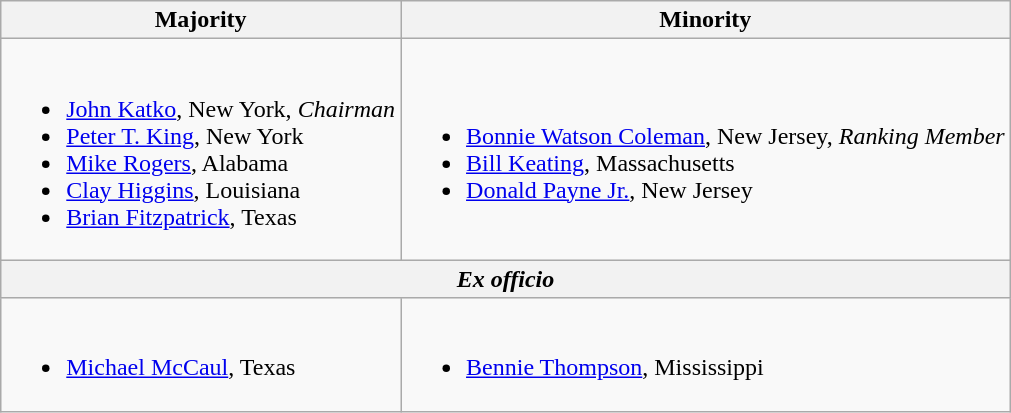<table class=wikitable>
<tr>
<th>Majority</th>
<th>Minority</th>
</tr>
<tr>
<td><br><ul><li><a href='#'>John Katko</a>, New York, <em>Chairman</em></li><li><a href='#'>Peter T. King</a>, New York</li><li><a href='#'>Mike Rogers</a>, Alabama</li><li><a href='#'>Clay Higgins</a>, Louisiana</li><li><a href='#'>Brian Fitzpatrick</a>, Texas</li></ul></td>
<td><br><ul><li><a href='#'>Bonnie Watson Coleman</a>, New Jersey, <em>Ranking Member</em></li><li><a href='#'>Bill Keating</a>, Massachusetts</li><li><a href='#'>Donald Payne Jr.</a>, New Jersey</li></ul></td>
</tr>
<tr>
<th colspan=2><em>Ex officio</em></th>
</tr>
<tr>
<td><br><ul><li><a href='#'>Michael McCaul</a>, Texas</li></ul></td>
<td><br><ul><li><a href='#'>Bennie Thompson</a>, Mississippi</li></ul></td>
</tr>
</table>
